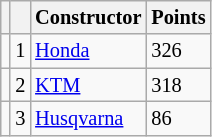<table class="wikitable" style="font-size: 85%;">
<tr>
<th scope="col"></th>
<th scope="col"></th>
<th scope="col">Constructor</th>
<th scope="col">Points</th>
</tr>
<tr>
<td align="left"></td>
<td align=center>1</td>
<td> <a href='#'>Honda</a></td>
<td align=left>326</td>
</tr>
<tr>
<td align="left"></td>
<td align=center>2</td>
<td> <a href='#'>KTM</a></td>
<td align=left>318</td>
</tr>
<tr>
<td align="left"></td>
<td align=center>3</td>
<td> <a href='#'>Husqvarna</a></td>
<td align=left>86</td>
</tr>
</table>
